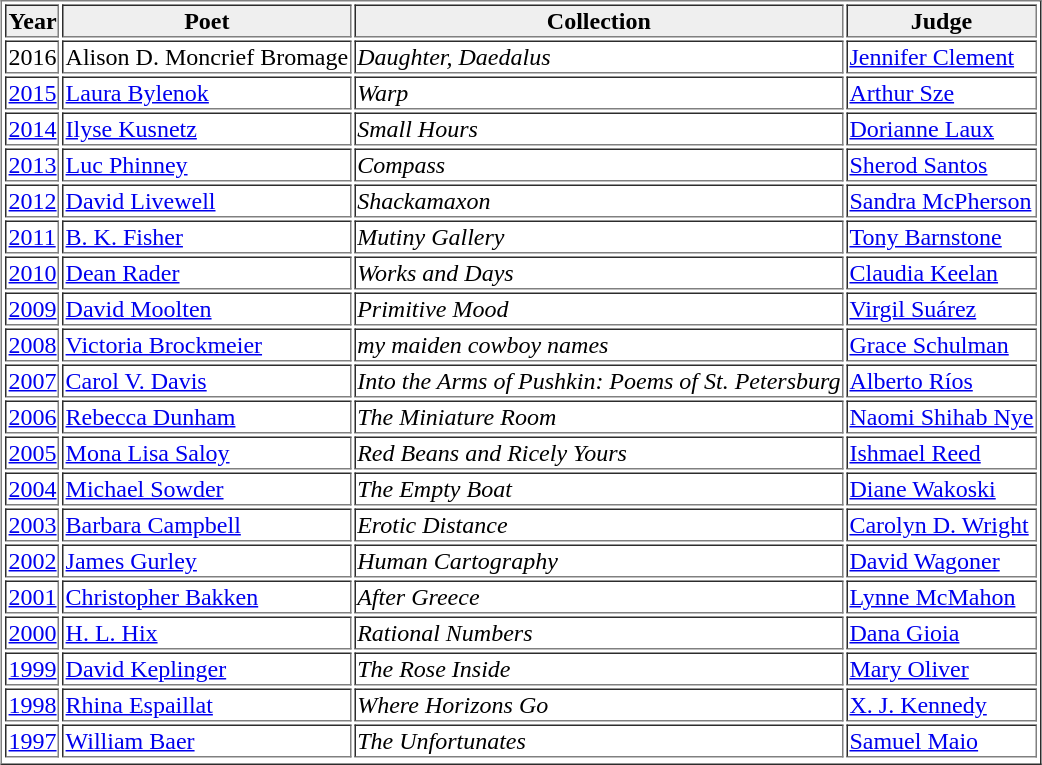<table border="1" align="center">
<tr>
<th style="background:#efefef;">Year</th>
<th style="background:#efefef;">Poet</th>
<th style="background:#efefef;">Collection</th>
<th style="background:#efefef;">Judge</th>
</tr>
<tr>
<td>2016</td>
<td>Alison D. Moncrief Bromage</td>
<td><em>Daughter, Daedalus</em></td>
<td><a href='#'>Jennifer Clement</a></td>
</tr>
<tr>
<td><a href='#'>2015</a></td>
<td><a href='#'>Laura Bylenok</a></td>
<td><em>Warp</em></td>
<td><a href='#'>Arthur Sze</a></td>
</tr>
<tr>
<td><a href='#'>2014</a></td>
<td><a href='#'>Ilyse Kusnetz</a></td>
<td><em>Small Hours</em></td>
<td><a href='#'>Dorianne Laux</a></td>
</tr>
<tr>
<td><a href='#'>2013</a></td>
<td><a href='#'>Luc Phinney</a></td>
<td><em>Compass</em></td>
<td><a href='#'>Sherod Santos</a></td>
</tr>
<tr>
<td><a href='#'>2012</a></td>
<td><a href='#'>David Livewell</a></td>
<td><em>Shackamaxon</em></td>
<td><a href='#'>Sandra McPherson</a></td>
</tr>
<tr>
<td><a href='#'>2011</a></td>
<td><a href='#'>B. K. Fisher</a></td>
<td><em>Mutiny Gallery</em></td>
<td><a href='#'>Tony Barnstone</a></td>
</tr>
<tr>
<td><a href='#'>2010</a></td>
<td><a href='#'>Dean Rader</a></td>
<td><em>Works and Days</em></td>
<td><a href='#'>Claudia Keelan</a></td>
</tr>
<tr>
<td><a href='#'>2009</a></td>
<td><a href='#'>David Moolten</a></td>
<td><em>Primitive Mood</em></td>
<td><a href='#'>Virgil Suárez</a></td>
</tr>
<tr>
<td><a href='#'>2008</a></td>
<td><a href='#'>Victoria Brockmeier</a></td>
<td><em>my maiden cowboy names</em></td>
<td><a href='#'>Grace Schulman</a></td>
</tr>
<tr>
<td><a href='#'>2007</a></td>
<td><a href='#'>Carol V. Davis</a></td>
<td><em>Into the Arms of Pushkin: Poems of St. Petersburg</em></td>
<td><a href='#'>Alberto Ríos</a></td>
</tr>
<tr>
<td><a href='#'>2006</a></td>
<td><a href='#'>Rebecca Dunham</a></td>
<td><em>The Miniature Room</em></td>
<td><a href='#'>Naomi Shihab Nye</a></td>
</tr>
<tr>
<td><a href='#'>2005</a></td>
<td><a href='#'>Mona Lisa Saloy</a></td>
<td><em>Red Beans and Ricely Yours</em></td>
<td><a href='#'>Ishmael Reed</a></td>
</tr>
<tr>
<td><a href='#'>2004</a></td>
<td><a href='#'>Michael Sowder</a></td>
<td><em>The Empty Boat</em></td>
<td><a href='#'>Diane Wakoski</a></td>
</tr>
<tr>
<td><a href='#'>2003</a></td>
<td><a href='#'>Barbara Campbell</a></td>
<td><em>Erotic Distance</em></td>
<td><a href='#'>Carolyn D. Wright</a></td>
</tr>
<tr>
<td><a href='#'>2002</a></td>
<td><a href='#'>James Gurley</a></td>
<td><em>Human Cartography</em></td>
<td><a href='#'>David Wagoner</a></td>
</tr>
<tr>
<td><a href='#'>2001</a></td>
<td><a href='#'>Christopher Bakken</a></td>
<td><em>After Greece</em></td>
<td><a href='#'>Lynne McMahon</a></td>
</tr>
<tr>
<td><a href='#'>2000</a></td>
<td><a href='#'>H. L. Hix</a></td>
<td><em>Rational Numbers</em></td>
<td><a href='#'>Dana Gioia</a></td>
</tr>
<tr>
<td><a href='#'>1999</a></td>
<td><a href='#'>David Keplinger</a></td>
<td><em>The Rose Inside</em></td>
<td><a href='#'>Mary Oliver</a></td>
</tr>
<tr>
<td><a href='#'>1998</a></td>
<td><a href='#'>Rhina Espaillat</a></td>
<td><em>Where Horizons Go</em></td>
<td><a href='#'>X. J. Kennedy</a></td>
</tr>
<tr>
<td><a href='#'>1997</a></td>
<td><a href='#'>William Baer</a></td>
<td><em>The Unfortunates</em></td>
<td><a href='#'>Samuel Maio</a></td>
</tr>
<tr>
</tr>
</table>
